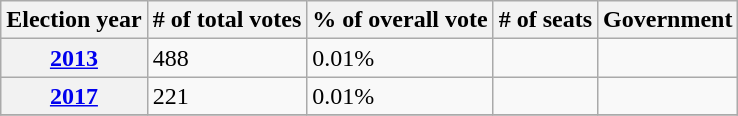<table class="wikitable">
<tr>
<th>Election year</th>
<th># of total votes</th>
<th>% of overall vote</th>
<th># of seats</th>
<th>Government</th>
</tr>
<tr>
<th><a href='#'>2013</a></th>
<td>488</td>
<td>0.01%</td>
<td></td>
<td></td>
</tr>
<tr>
<th><a href='#'>2017</a></th>
<td>221</td>
<td>0.01%</td>
<td></td>
<td></td>
</tr>
<tr>
</tr>
</table>
